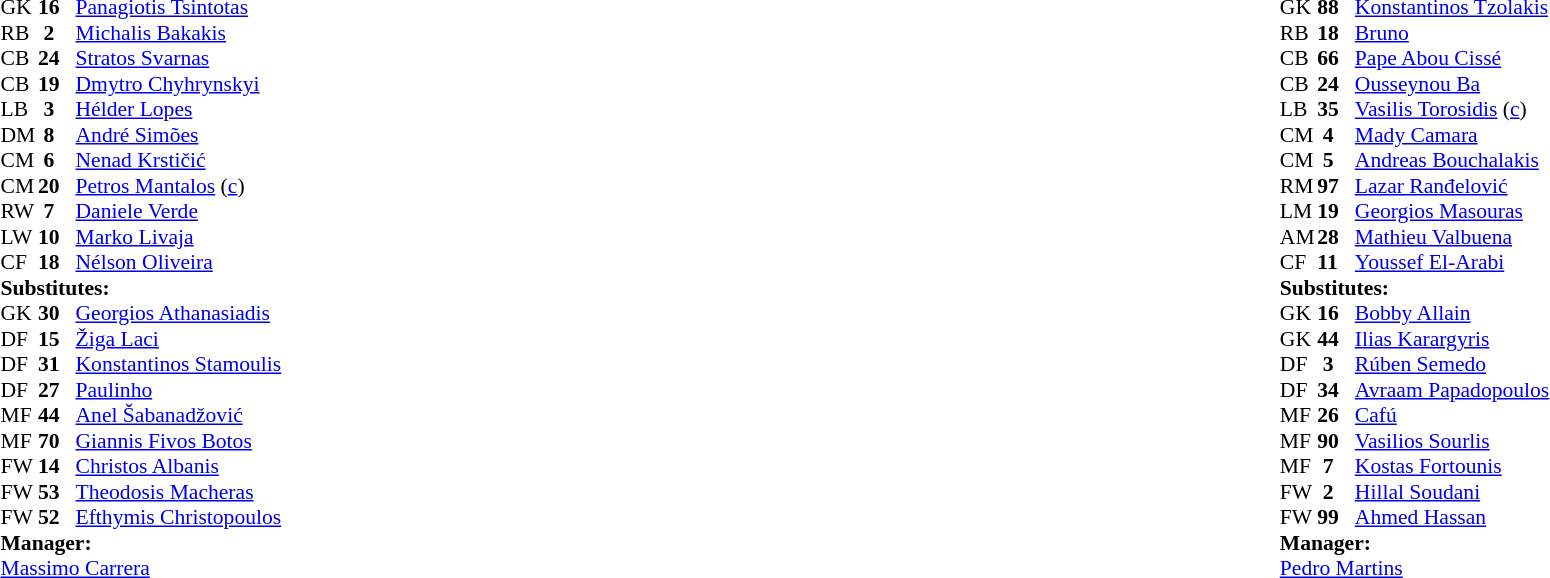<table width="100%">
<tr>
<td valign="top" width="50%"><br><table style="font-size: 90%" cellspacing="0" cellpadding="0">
<tr>
<th width="25"></th>
<th width="25"></th>
</tr>
<tr>
<td>GK</td>
<td><strong>16</strong></td>
<td> <a href='#'>Panagiotis Tsintotas</a></td>
</tr>
<tr>
<td>RB</td>
<td><strong> 2</strong></td>
<td> <a href='#'>Michalis Bakakis</a></td>
<td></td>
<td></td>
</tr>
<tr>
<td>CB</td>
<td><strong>24</strong></td>
<td> <a href='#'>Stratos Svarnas</a></td>
</tr>
<tr>
<td>CB</td>
<td><strong>19</strong></td>
<td> <a href='#'>Dmytro Chyhrynskyi</a></td>
</tr>
<tr>
<td>LB</td>
<td><strong> 3</strong></td>
<td> <a href='#'>Hélder Lopes</a></td>
<td></td>
</tr>
<tr>
<td>DM</td>
<td><strong> 8</strong></td>
<td> <a href='#'>André Simões</a></td>
<td></td>
<td></td>
</tr>
<tr>
<td>CM</td>
<td><strong> 6</strong></td>
<td> <a href='#'>Nenad Krstičić</a></td>
<td></td>
</tr>
<tr>
<td>CM</td>
<td><strong>20</strong></td>
<td> <a href='#'>Petros Mantalos</a> (<a href='#'>c</a>)</td>
<td></td>
</tr>
<tr>
<td>RW</td>
<td><strong> 7</strong></td>
<td> <a href='#'>Daniele Verde</a></td>
<td></td>
<td></td>
</tr>
<tr>
<td>LW</td>
<td><strong>10</strong></td>
<td> <a href='#'>Marko Livaja</a></td>
<td></td>
</tr>
<tr>
<td>CF</td>
<td><strong>18</strong></td>
<td> <a href='#'>Nélson Oliveira</a></td>
</tr>
<tr>
<td colspan=4><strong>Substitutes:</strong></td>
</tr>
<tr>
<td>GK</td>
<td><strong>30</strong></td>
<td> <a href='#'>Georgios Athanasiadis</a></td>
</tr>
<tr>
<td>DF</td>
<td><strong>15</strong></td>
<td> <a href='#'>Žiga Laci</a></td>
</tr>
<tr>
<td>DF</td>
<td><strong>31</strong></td>
<td> <a href='#'>Konstantinos Stamoulis</a></td>
</tr>
<tr>
<td>DF</td>
<td><strong>27</strong></td>
<td> <a href='#'>Paulinho</a></td>
<td></td>
<td></td>
</tr>
<tr>
<td>MF</td>
<td><strong>44</strong></td>
<td> <a href='#'>Anel Šabanadžović</a></td>
</tr>
<tr>
<td>MF</td>
<td><strong>70</strong></td>
<td> <a href='#'>Giannis Fivos Botos</a></td>
</tr>
<tr>
<td>FW</td>
<td><strong>14</strong></td>
<td> <a href='#'>Christos Albanis</a></td>
<td></td>
<td></td>
</tr>
<tr>
<td>FW</td>
<td><strong>53</strong></td>
<td> <a href='#'>Theodosis Macheras</a></td>
<td></td>
<td></td>
</tr>
<tr>
<td>FW</td>
<td><strong>52</strong></td>
<td> <a href='#'>Efthymis Christopoulos</a></td>
</tr>
<tr>
<td colspan=4><strong>Manager:</strong></td>
</tr>
<tr>
<td colspan="4"> <a href='#'>Massimo Carrera</a></td>
</tr>
</table>
</td>
<td valign="top" width="50%"><br><table style="font-size: 90%" cellspacing="0" cellpadding="0" align="center">
<tr>
<th width="25"></th>
<th width="25"></th>
</tr>
<tr>
<td>GK</td>
<td><strong>88</strong></td>
<td> <a href='#'>Konstantinos Tzolakis</a></td>
</tr>
<tr>
<td>RB</td>
<td><strong>18</strong></td>
<td> <a href='#'>Bruno</a></td>
</tr>
<tr>
<td>CB</td>
<td><strong>66</strong></td>
<td> <a href='#'>Pape Abou Cissé</a></td>
</tr>
<tr>
<td>CB</td>
<td><strong>24</strong></td>
<td> <a href='#'>Ousseynou Ba</a></td>
</tr>
<tr>
<td>LB</td>
<td><strong>35</strong></td>
<td> <a href='#'>Vasilis Torosidis</a> (<a href='#'>c</a>)</td>
<td></td>
<td> </td>
</tr>
<tr>
<td>CM</td>
<td><strong> 4</strong></td>
<td> <a href='#'>Mady Camara</a></td>
</tr>
<tr>
<td>CM</td>
<td><strong> 5</strong></td>
<td> <a href='#'>Andreas Bouchalakis</a></td>
</tr>
<tr>
<td>RM</td>
<td><strong>97</strong></td>
<td> <a href='#'>Lazar Ranđelović</a></td>
</tr>
<tr>
<td>LM</td>
<td><strong>19</strong></td>
<td> <a href='#'>Georgios Masouras</a></td>
<td></td>
</tr>
<tr>
<td>AM</td>
<td><strong>28</strong></td>
<td> <a href='#'>Mathieu Valbuena</a></td>
<td></td>
<td> </td>
</tr>
<tr>
<td>CF</td>
<td><strong>11</strong></td>
<td> <a href='#'>Youssef El-Arabi</a></td>
<td></td>
<td> </td>
</tr>
<tr>
<td colspan=4><strong>Substitutes:</strong></td>
</tr>
<tr>
<td>GK</td>
<td><strong>16</strong></td>
<td> <a href='#'>Bobby Allain</a></td>
</tr>
<tr>
<td>GK</td>
<td><strong>44</strong></td>
<td> <a href='#'>Ilias Karargyris</a></td>
</tr>
<tr>
<td>DF</td>
<td><strong> 3</strong></td>
<td> <a href='#'>Rúben Semedo</a></td>
<td></td>
<td> </td>
</tr>
<tr>
<td>DF</td>
<td><strong>34</strong></td>
<td> <a href='#'>Avraam Papadopoulos</a></td>
</tr>
<tr>
<td>MF</td>
<td><strong>26</strong></td>
<td> <a href='#'>Cafú</a></td>
<td></td>
<td> </td>
</tr>
<tr>
<td>MF</td>
<td><strong>90</strong></td>
<td> <a href='#'>Vasilios Sourlis</a></td>
</tr>
<tr>
<td>ΜF</td>
<td><strong> 7</strong></td>
<td> <a href='#'>Kostas Fortounis</a></td>
<td></td>
<td> </td>
</tr>
<tr>
<td>FW</td>
<td><strong> 2</strong></td>
<td> <a href='#'>Hillal Soudani</a></td>
</tr>
<tr>
<td>FW</td>
<td><strong>99</strong></td>
<td> <a href='#'>Ahmed Hassan</a></td>
</tr>
<tr>
<td colspan=4><strong>Manager:</strong></td>
</tr>
<tr>
<td colspan="4"> <a href='#'>Pedro Martins</a></td>
</tr>
</table>
</td>
</tr>
</table>
